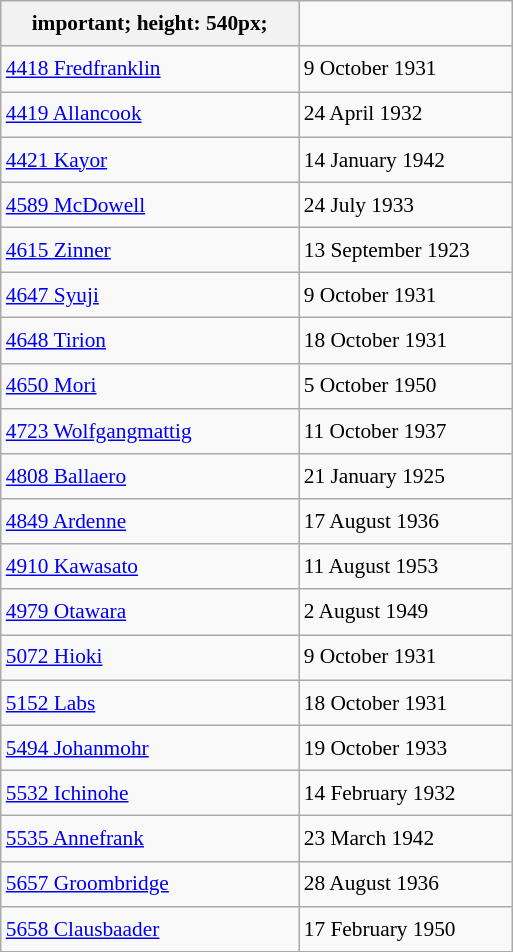<table class="wikitable" style="font-size: 89%; float: left; width: 24em; margin-right: 1em; line-height: 1.65em">
<tr>
<th>important; height: 540px;</th>
</tr>
<tr>
<td><a href='#'>4418 Fredfranklin</a></td>
<td>9 October 1931</td>
</tr>
<tr>
<td><a href='#'>4419 Allancook</a></td>
<td>24 April 1932</td>
</tr>
<tr>
<td><a href='#'>4421 Kayor</a></td>
<td>14 January 1942</td>
</tr>
<tr>
<td><a href='#'>4589 McDowell</a></td>
<td>24 July 1933</td>
</tr>
<tr>
<td><a href='#'>4615 Zinner</a></td>
<td>13 September 1923</td>
</tr>
<tr>
<td><a href='#'>4647 Syuji</a></td>
<td>9 October 1931</td>
</tr>
<tr>
<td><a href='#'>4648 Tirion</a></td>
<td>18 October 1931</td>
</tr>
<tr>
<td><a href='#'>4650 Mori</a></td>
<td>5 October 1950</td>
</tr>
<tr>
<td><a href='#'>4723 Wolfgangmattig</a></td>
<td>11 October 1937</td>
</tr>
<tr>
<td><a href='#'>4808 Ballaero</a></td>
<td>21 January 1925</td>
</tr>
<tr>
<td><a href='#'>4849 Ardenne</a></td>
<td>17 August 1936</td>
</tr>
<tr>
<td><a href='#'>4910 Kawasato</a></td>
<td>11 August 1953</td>
</tr>
<tr>
<td><a href='#'>4979 Otawara</a></td>
<td>2 August 1949</td>
</tr>
<tr>
<td><a href='#'>5072 Hioki</a></td>
<td>9 October 1931</td>
</tr>
<tr>
<td><a href='#'>5152 Labs</a></td>
<td>18 October 1931</td>
</tr>
<tr>
<td><a href='#'>5494 Johanmohr</a></td>
<td>19 October 1933</td>
</tr>
<tr>
<td><a href='#'>5532 Ichinohe</a></td>
<td>14 February 1932</td>
</tr>
<tr>
<td><a href='#'>5535 Annefrank</a></td>
<td>23 March 1942</td>
</tr>
<tr>
<td><a href='#'>5657 Groombridge</a></td>
<td>28 August 1936</td>
</tr>
<tr>
<td><a href='#'>5658 Clausbaader</a></td>
<td>17 February 1950</td>
</tr>
</table>
